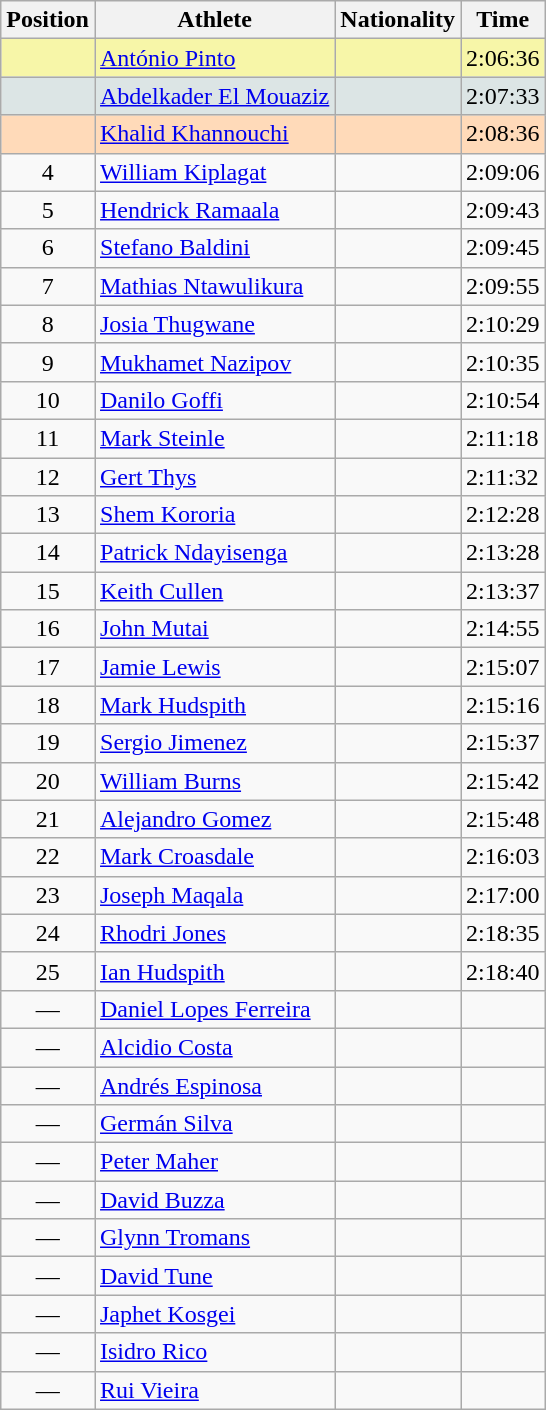<table class="wikitable sortable">
<tr>
<th>Position</th>
<th>Athlete</th>
<th>Nationality</th>
<th>Time</th>
</tr>
<tr bgcolor="#F7F6A8">
<td align=center></td>
<td><a href='#'>António Pinto</a></td>
<td></td>
<td>2:06:36</td>
</tr>
<tr bgcolor="#DCE5E5">
<td align=center></td>
<td><a href='#'>Abdelkader El Mouaziz</a></td>
<td></td>
<td>2:07:33</td>
</tr>
<tr bgcolor="#FFDAB9">
<td align=center></td>
<td><a href='#'>Khalid Khannouchi</a></td>
<td></td>
<td>2:08:36</td>
</tr>
<tr>
<td align=center>4</td>
<td><a href='#'>William Kiplagat</a></td>
<td></td>
<td>2:09:06</td>
</tr>
<tr>
<td align=center>5</td>
<td><a href='#'>Hendrick Ramaala</a></td>
<td></td>
<td>2:09:43</td>
</tr>
<tr>
<td align=center>6</td>
<td><a href='#'>Stefano Baldini</a></td>
<td></td>
<td>2:09:45</td>
</tr>
<tr>
<td align=center>7</td>
<td><a href='#'>Mathias Ntawulikura</a></td>
<td></td>
<td>2:09:55</td>
</tr>
<tr>
<td align=center>8</td>
<td><a href='#'>Josia Thugwane</a></td>
<td></td>
<td>2:10:29</td>
</tr>
<tr>
<td align=center>9</td>
<td><a href='#'>Mukhamet Nazipov</a></td>
<td></td>
<td>2:10:35</td>
</tr>
<tr>
<td align=center>10</td>
<td><a href='#'>Danilo Goffi</a></td>
<td></td>
<td>2:10:54</td>
</tr>
<tr>
<td align=center>11</td>
<td><a href='#'>Mark Steinle</a></td>
<td></td>
<td>2:11:18</td>
</tr>
<tr>
<td align=center>12</td>
<td><a href='#'>Gert Thys</a></td>
<td></td>
<td>2:11:32</td>
</tr>
<tr>
<td align=center>13</td>
<td><a href='#'>Shem Kororia</a></td>
<td></td>
<td>2:12:28</td>
</tr>
<tr>
<td align=center>14</td>
<td><a href='#'>Patrick Ndayisenga</a></td>
<td></td>
<td>2:13:28</td>
</tr>
<tr>
<td align=center>15</td>
<td><a href='#'>Keith Cullen</a></td>
<td></td>
<td>2:13:37</td>
</tr>
<tr>
<td align=center>16</td>
<td><a href='#'>John Mutai</a></td>
<td></td>
<td>2:14:55</td>
</tr>
<tr>
<td align=center>17</td>
<td><a href='#'>Jamie Lewis</a></td>
<td></td>
<td>2:15:07</td>
</tr>
<tr>
<td align=center>18</td>
<td><a href='#'>Mark Hudspith</a></td>
<td></td>
<td>2:15:16</td>
</tr>
<tr>
<td align=center>19</td>
<td><a href='#'>Sergio Jimenez</a></td>
<td></td>
<td>2:15:37</td>
</tr>
<tr>
<td align=center>20</td>
<td><a href='#'>William Burns</a></td>
<td></td>
<td>2:15:42</td>
</tr>
<tr>
<td align=center>21</td>
<td><a href='#'>Alejandro Gomez</a></td>
<td></td>
<td>2:15:48</td>
</tr>
<tr>
<td align=center>22</td>
<td><a href='#'>Mark Croasdale</a></td>
<td></td>
<td>2:16:03</td>
</tr>
<tr>
<td align=center>23</td>
<td><a href='#'>Joseph Maqala</a></td>
<td></td>
<td>2:17:00</td>
</tr>
<tr>
<td align=center>24</td>
<td><a href='#'>Rhodri Jones</a></td>
<td></td>
<td>2:18:35</td>
</tr>
<tr>
<td align=center>25</td>
<td><a href='#'>Ian Hudspith</a></td>
<td></td>
<td>2:18:40</td>
</tr>
<tr>
<td align=center>—</td>
<td><a href='#'>Daniel Lopes Ferreira</a></td>
<td></td>
<td></td>
</tr>
<tr>
<td align=center>—</td>
<td><a href='#'>Alcidio Costa</a></td>
<td></td>
<td></td>
</tr>
<tr>
<td align=center>—</td>
<td><a href='#'>Andrés Espinosa</a></td>
<td></td>
<td></td>
</tr>
<tr>
<td align=center>—</td>
<td><a href='#'>Germán Silva</a></td>
<td></td>
<td></td>
</tr>
<tr>
<td align=center>—</td>
<td><a href='#'>Peter Maher</a></td>
<td></td>
<td></td>
</tr>
<tr>
<td align=center>—</td>
<td><a href='#'>David Buzza</a></td>
<td></td>
<td></td>
</tr>
<tr>
<td align=center>—</td>
<td><a href='#'>Glynn Tromans</a></td>
<td></td>
<td></td>
</tr>
<tr>
<td align=center>—</td>
<td><a href='#'>David Tune</a></td>
<td></td>
<td></td>
</tr>
<tr>
<td align=center>—</td>
<td><a href='#'>Japhet Kosgei</a></td>
<td></td>
<td></td>
</tr>
<tr>
<td align=center>—</td>
<td><a href='#'>Isidro Rico</a></td>
<td></td>
<td></td>
</tr>
<tr>
<td align=center>—</td>
<td><a href='#'>Rui Vieira</a></td>
<td></td>
<td></td>
</tr>
</table>
